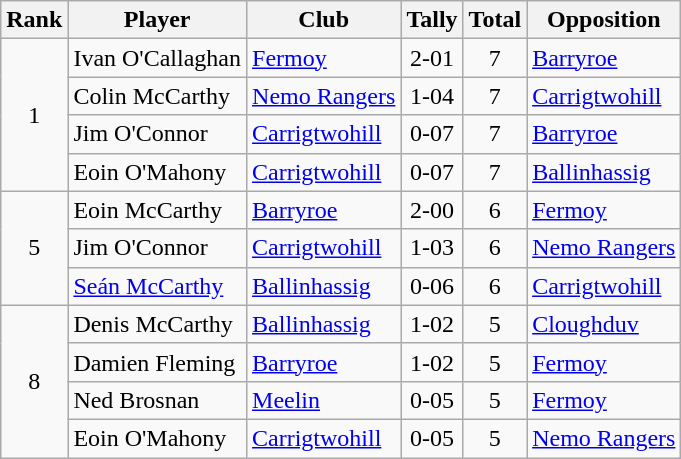<table class="wikitable">
<tr>
<th>Rank</th>
<th>Player</th>
<th>Club</th>
<th>Tally</th>
<th>Total</th>
<th>Opposition</th>
</tr>
<tr>
<td rowspan="4" style="text-align:center;">1</td>
<td>Ivan O'Callaghan</td>
<td><a href='#'>Fermoy</a></td>
<td align=center>2-01</td>
<td align=center>7</td>
<td><a href='#'>Barryroe</a></td>
</tr>
<tr>
<td>Colin McCarthy</td>
<td><a href='#'>Nemo Rangers</a></td>
<td align=center>1-04</td>
<td align=center>7</td>
<td><a href='#'>Carrigtwohill</a></td>
</tr>
<tr>
<td>Jim O'Connor</td>
<td><a href='#'>Carrigtwohill</a></td>
<td align=center>0-07</td>
<td align=center>7</td>
<td><a href='#'>Barryroe</a></td>
</tr>
<tr>
<td>Eoin O'Mahony</td>
<td><a href='#'>Carrigtwohill</a></td>
<td align=center>0-07</td>
<td align=center>7</td>
<td><a href='#'>Ballinhassig</a></td>
</tr>
<tr>
<td rowspan="3" style="text-align:center;">5</td>
<td>Eoin McCarthy</td>
<td><a href='#'>Barryroe</a></td>
<td align=center>2-00</td>
<td align=center>6</td>
<td><a href='#'>Fermoy</a></td>
</tr>
<tr>
<td>Jim O'Connor</td>
<td><a href='#'>Carrigtwohill</a></td>
<td align=center>1-03</td>
<td align=center>6</td>
<td><a href='#'>Nemo Rangers</a></td>
</tr>
<tr>
<td><a href='#'>Seán McCarthy</a></td>
<td><a href='#'>Ballinhassig</a></td>
<td align=center>0-06</td>
<td align=center>6</td>
<td><a href='#'>Carrigtwohill</a></td>
</tr>
<tr>
<td rowspan="4" style="text-align:center;">8</td>
<td>Denis McCarthy</td>
<td><a href='#'>Ballinhassig</a></td>
<td align=center>1-02</td>
<td align=center>5</td>
<td><a href='#'>Cloughduv</a></td>
</tr>
<tr>
<td>Damien Fleming</td>
<td><a href='#'>Barryroe</a></td>
<td align=center>1-02</td>
<td align=center>5</td>
<td><a href='#'>Fermoy</a></td>
</tr>
<tr>
<td>Ned Brosnan</td>
<td><a href='#'>Meelin</a></td>
<td align=center>0-05</td>
<td align=center>5</td>
<td><a href='#'>Fermoy</a></td>
</tr>
<tr>
<td>Eoin O'Mahony</td>
<td><a href='#'>Carrigtwohill</a></td>
<td align=center>0-05</td>
<td align=center>5</td>
<td><a href='#'>Nemo Rangers</a></td>
</tr>
</table>
